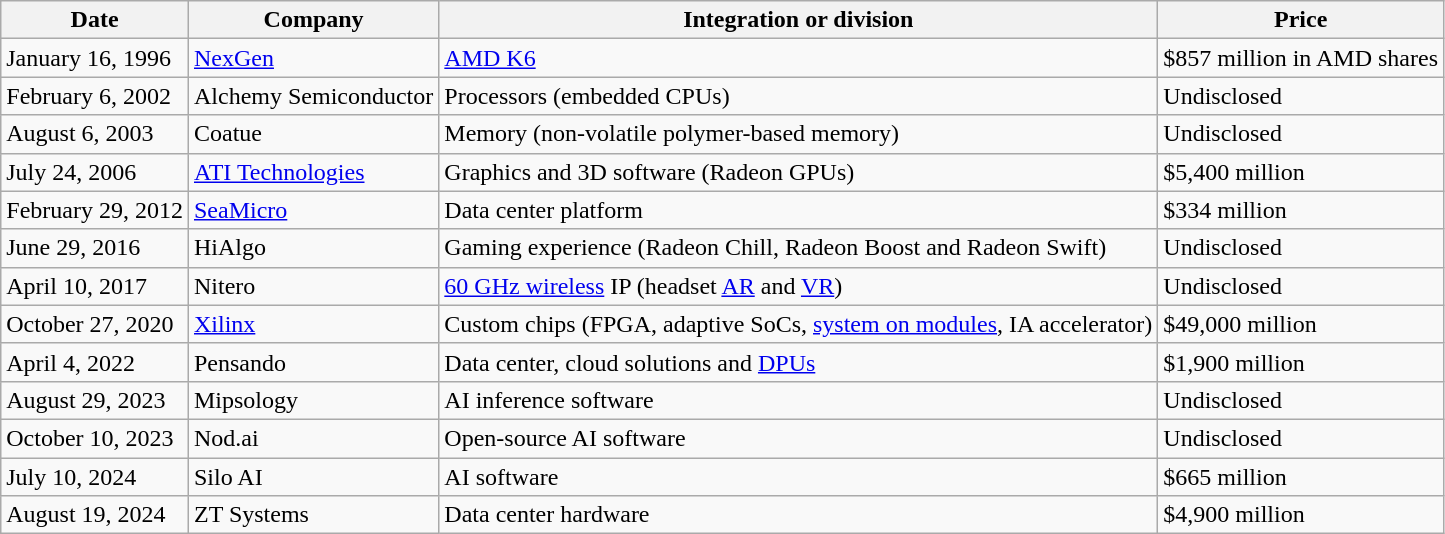<table class="wikitable">
<tr>
<th>Date</th>
<th>Company</th>
<th>Integration or division</th>
<th>Price</th>
</tr>
<tr>
<td>January 16, 1996</td>
<td><a href='#'>NexGen</a></td>
<td><a href='#'>AMD K6</a></td>
<td>$857 million in AMD shares</td>
</tr>
<tr>
<td>February 6, 2002</td>
<td>Alchemy Semiconductor</td>
<td>Processors (embedded CPUs)</td>
<td>Undisclosed</td>
</tr>
<tr>
<td>August 6, 2003</td>
<td>Coatue</td>
<td>Memory (non-volatile polymer-based memory)</td>
<td>Undisclosed</td>
</tr>
<tr>
<td>July 24, 2006</td>
<td><a href='#'>ATI Technologies</a></td>
<td>Graphics and 3D software (Radeon GPUs)</td>
<td>$5,400 million</td>
</tr>
<tr>
<td>February 29, 2012</td>
<td><a href='#'>SeaMicro</a></td>
<td>Data center platform</td>
<td>$334 million</td>
</tr>
<tr>
<td>June 29, 2016</td>
<td>HiAlgo</td>
<td>Gaming experience (Radeon Chill, Radeon Boost and Radeon Swift)</td>
<td>Undisclosed</td>
</tr>
<tr>
<td>April 10, 2017</td>
<td>Nitero</td>
<td><a href='#'>60 GHz wireless</a> IP (headset <a href='#'>AR</a> and <a href='#'>VR</a>)</td>
<td>Undisclosed</td>
</tr>
<tr>
<td>October 27, 2020</td>
<td><a href='#'>Xilinx</a></td>
<td>Custom chips (FPGA, adaptive SoCs, <a href='#'>system on modules</a>, IA accelerator)</td>
<td>$49,000 million</td>
</tr>
<tr>
<td>April 4, 2022</td>
<td>Pensando</td>
<td>Data center, cloud solutions and <a href='#'>DPUs</a></td>
<td>$1,900 million</td>
</tr>
<tr>
<td>August 29, 2023</td>
<td>Mipsology</td>
<td>AI inference software</td>
<td>Undisclosed</td>
</tr>
<tr>
<td>October 10, 2023</td>
<td>Nod.ai</td>
<td>Open-source AI software</td>
<td>Undisclosed</td>
</tr>
<tr>
<td>July 10, 2024</td>
<td>Silo AI</td>
<td>AI software</td>
<td>$665 million</td>
</tr>
<tr>
<td>August 19, 2024</td>
<td>ZT Systems</td>
<td>Data center hardware</td>
<td>$4,900 million</td>
</tr>
</table>
